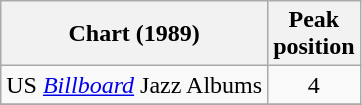<table class="wikitable">
<tr>
<th>Chart (1989)</th>
<th>Peak<br>position</th>
</tr>
<tr>
<td>US <em><a href='#'>Billboard</a></em> Jazz Albums</td>
<td align=center>4</td>
</tr>
<tr>
</tr>
</table>
